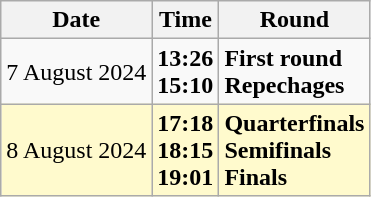<table class="wikitable">
<tr>
<th>Date</th>
<th>Time</th>
<th>Round</th>
</tr>
<tr>
<td>7 August 2024</td>
<td><strong>13:26<br>15:10</strong></td>
<td><strong>First round<br>Repechages</strong></td>
</tr>
<tr style="background:lemonchiffon">
<td>8 August 2024</td>
<td><strong>17:18<br>18:15<br>19:01</strong></td>
<td><strong>Quarterfinals<br>Semifinals<br>Finals</strong></td>
</tr>
</table>
